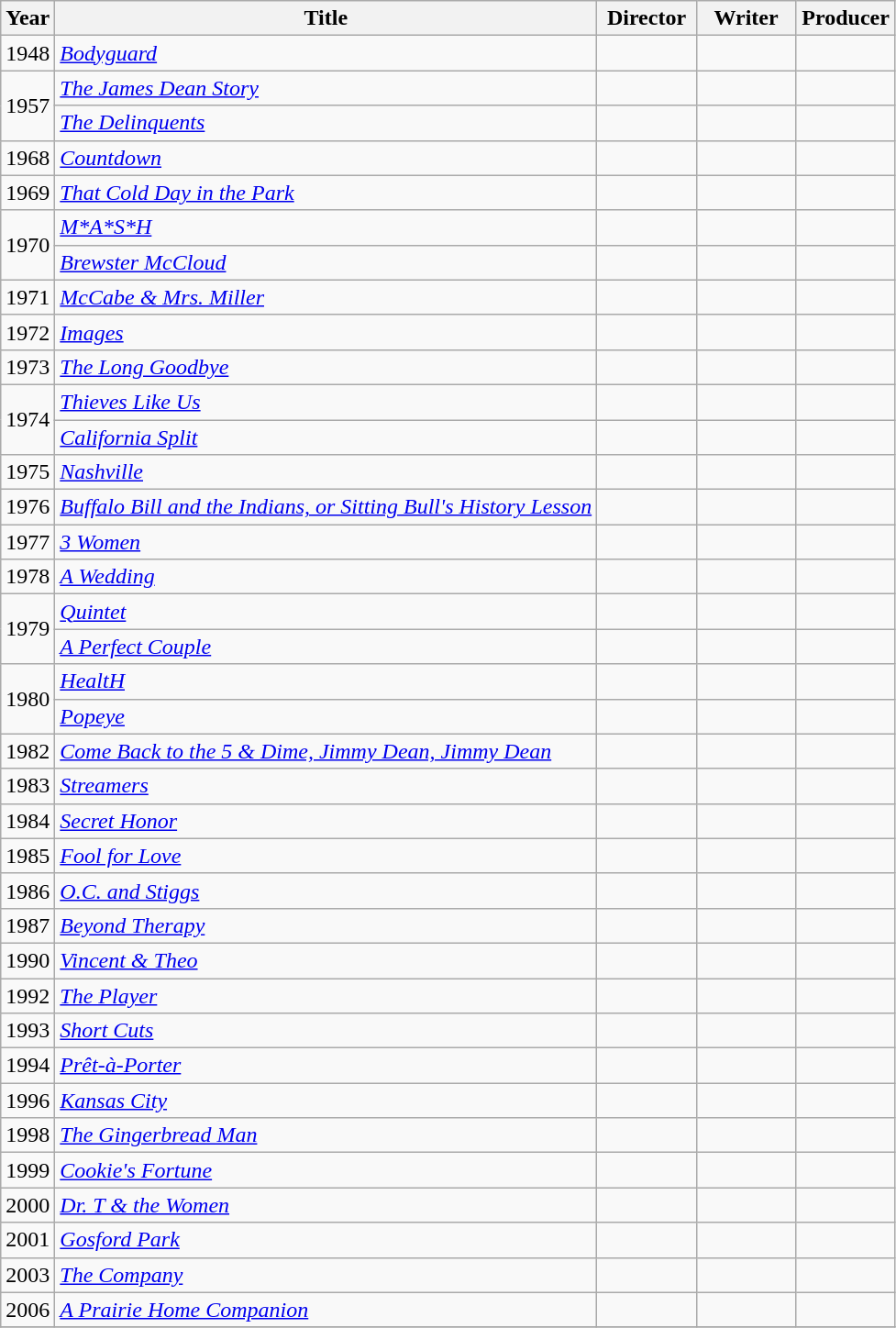<table class="wikitable">
<tr>
<th>Year</th>
<th>Title</th>
<th width="65">Director</th>
<th width="65">Writer</th>
<th width="65">Producer</th>
</tr>
<tr>
<td>1948</td>
<td><em><a href='#'>Bodyguard</a></em></td>
<td></td>
<td></td>
<td></td>
</tr>
<tr>
<td rowspan="2">1957</td>
<td><em><a href='#'>The James Dean Story</a></em></td>
<td></td>
<td></td>
<td></td>
</tr>
<tr>
<td><em><a href='#'>The Delinquents</a></em></td>
<td></td>
<td></td>
<td></td>
</tr>
<tr>
<td>1968</td>
<td><em><a href='#'>Countdown</a></em></td>
<td></td>
<td></td>
<td></td>
</tr>
<tr>
<td>1969</td>
<td><em><a href='#'>That Cold Day in the Park</a></em></td>
<td></td>
<td></td>
<td></td>
</tr>
<tr>
<td rowspan=2>1970</td>
<td><em><a href='#'>M*A*S*H</a></em></td>
<td></td>
<td></td>
<td></td>
</tr>
<tr>
<td><em><a href='#'>Brewster McCloud</a></em></td>
<td></td>
<td></td>
<td></td>
</tr>
<tr>
<td>1971</td>
<td><em><a href='#'>McCabe & Mrs. Miller</a></em></td>
<td></td>
<td></td>
<td></td>
</tr>
<tr>
<td>1972</td>
<td><em><a href='#'>Images</a></em></td>
<td></td>
<td></td>
<td></td>
</tr>
<tr>
<td>1973</td>
<td><em><a href='#'>The Long Goodbye</a></em></td>
<td></td>
<td></td>
<td></td>
</tr>
<tr>
<td rowspan="2">1974</td>
<td><em><a href='#'>Thieves Like Us</a></em></td>
<td></td>
<td></td>
<td></td>
</tr>
<tr>
<td><em><a href='#'>California Split</a></em></td>
<td></td>
<td></td>
<td></td>
</tr>
<tr>
<td>1975</td>
<td><em><a href='#'>Nashville</a></em></td>
<td></td>
<td></td>
<td></td>
</tr>
<tr>
<td>1976</td>
<td><em><a href='#'>Buffalo Bill and the Indians, or Sitting Bull's History Lesson</a></em></td>
<td></td>
<td></td>
<td></td>
</tr>
<tr>
<td>1977</td>
<td><em><a href='#'>3 Women</a></em></td>
<td></td>
<td></td>
<td></td>
</tr>
<tr>
<td>1978</td>
<td><em><a href='#'>A Wedding</a></em></td>
<td></td>
<td></td>
<td></td>
</tr>
<tr>
<td rowspan="2">1979</td>
<td><em><a href='#'>Quintet</a></em></td>
<td></td>
<td></td>
<td></td>
</tr>
<tr>
<td><em><a href='#'>A Perfect Couple</a></em></td>
<td></td>
<td></td>
<td></td>
</tr>
<tr>
<td rowspan="2">1980</td>
<td><em><a href='#'>HealtH</a></em></td>
<td></td>
<td></td>
<td></td>
</tr>
<tr>
<td><em><a href='#'>Popeye</a></em></td>
<td></td>
<td></td>
<td></td>
</tr>
<tr>
<td>1982</td>
<td><em><a href='#'>Come Back to the 5 & Dime, Jimmy Dean, Jimmy Dean</a></em></td>
<td></td>
<td></td>
<td></td>
</tr>
<tr>
<td>1983</td>
<td><em><a href='#'>Streamers</a></em></td>
<td></td>
<td></td>
<td></td>
</tr>
<tr>
<td>1984</td>
<td><em><a href='#'>Secret Honor</a></em></td>
<td></td>
<td></td>
<td></td>
</tr>
<tr>
<td>1985</td>
<td><em><a href='#'>Fool for Love</a></em></td>
<td></td>
<td></td>
<td></td>
</tr>
<tr>
<td>1986</td>
<td><em><a href='#'>O.C. and Stiggs</a></em></td>
<td></td>
<td></td>
<td></td>
</tr>
<tr>
<td>1987</td>
<td><em><a href='#'>Beyond Therapy</a></em></td>
<td></td>
<td></td>
<td></td>
</tr>
<tr>
<td>1990</td>
<td><em><a href='#'>Vincent & Theo</a></em></td>
<td></td>
<td></td>
<td></td>
</tr>
<tr>
<td>1992</td>
<td><em><a href='#'>The Player</a></em></td>
<td></td>
<td></td>
<td></td>
</tr>
<tr>
<td>1993</td>
<td><em><a href='#'>Short Cuts</a></em></td>
<td></td>
<td></td>
<td></td>
</tr>
<tr>
<td>1994</td>
<td><em><a href='#'>Prêt-à-Porter</a></em></td>
<td></td>
<td></td>
<td></td>
</tr>
<tr>
<td>1996</td>
<td><em><a href='#'>Kansas City</a></em></td>
<td></td>
<td></td>
<td></td>
</tr>
<tr>
<td>1998</td>
<td><em><a href='#'>The Gingerbread Man</a></em></td>
<td></td>
<td></td>
<td></td>
</tr>
<tr>
<td>1999</td>
<td><em><a href='#'>Cookie's Fortune</a></em></td>
<td></td>
<td></td>
<td></td>
</tr>
<tr>
<td>2000</td>
<td><em><a href='#'>Dr. T & the Women</a></em></td>
<td></td>
<td></td>
<td></td>
</tr>
<tr>
<td>2001</td>
<td><em><a href='#'>Gosford Park</a></em></td>
<td></td>
<td></td>
<td></td>
</tr>
<tr>
<td>2003</td>
<td><em><a href='#'>The Company</a></em></td>
<td></td>
<td></td>
<td></td>
</tr>
<tr>
<td>2006</td>
<td><em><a href='#'>A Prairie Home Companion</a></em></td>
<td></td>
<td></td>
<td></td>
</tr>
<tr>
</tr>
</table>
